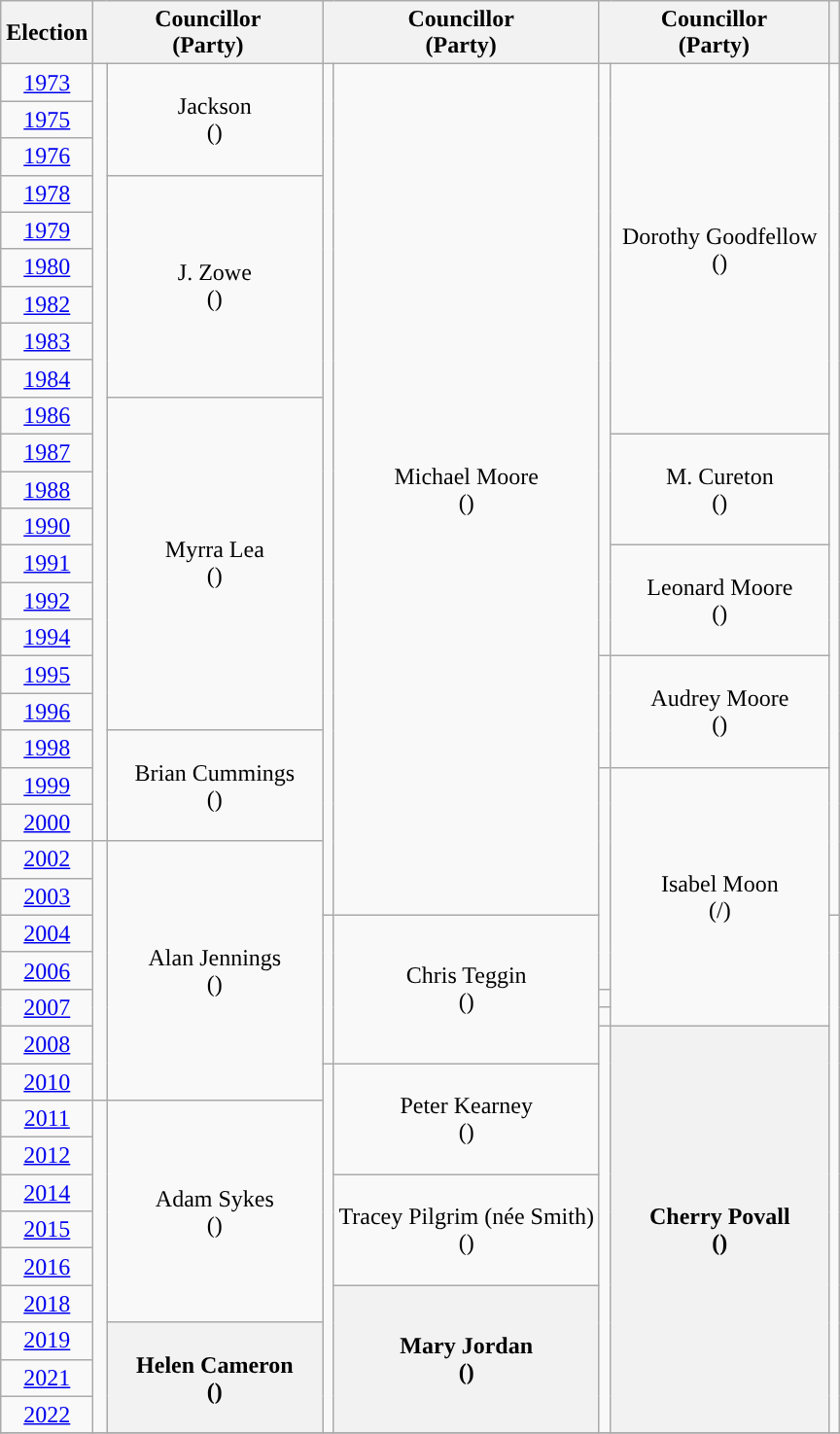<table class="wikitable" style="text-align:center">
<tr>
<th>Election</th>
<th scope="col" width="150" colspan = "2">Councillor<br> (Party)</th>
<th scope="col" width="150" colspan = "2">Councillor<br> (Party)</th>
<th scope="col" width="150" colspan = "2">Councillor<br> (Party)</th>
<th></th>
</tr>
<tr>
<td><a href='#'>1973</a></td>
<td rowspan=21 style="background-color: "></td>
<td rowspan=3>Jackson<br>(<a href='#'></a>)</td>
<td rowspan=23 style="background-color: "></td>
<td rowspan=23>Michael Moore<br>(<a href='#'></a>)</td>
<td rowspan=16 style="background-color: "></td>
<td rowspan=10>Dorothy Goodfellow<br>(<a href='#'></a>)</td>
<td rowspan=23></td>
</tr>
<tr>
<td><a href='#'>1975</a></td>
</tr>
<tr>
<td><a href='#'>1976</a></td>
</tr>
<tr>
<td><a href='#'>1978</a></td>
<td rowspan=6>J. Zowe<br>(<a href='#'></a>)</td>
</tr>
<tr>
<td><a href='#'>1979</a></td>
</tr>
<tr>
<td><a href='#'>1980</a></td>
</tr>
<tr>
<td><a href='#'>1982</a></td>
</tr>
<tr>
<td><a href='#'>1983</a></td>
</tr>
<tr>
<td><a href='#'>1984</a></td>
</tr>
<tr>
<td><a href='#'>1986</a></td>
<td rowspan=9>Myrra Lea<br>(<a href='#'></a>)</td>
</tr>
<tr>
<td><a href='#'>1987</a></td>
<td rowspan=3>M. Cureton<br>(<a href='#'></a>)</td>
</tr>
<tr>
<td><a href='#'>1988</a></td>
</tr>
<tr>
<td><a href='#'>1990</a></td>
</tr>
<tr>
<td><a href='#'>1991</a></td>
<td rowspan=3>Leonard Moore<br>(<a href='#'></a>)</td>
</tr>
<tr>
<td><a href='#'>1992</a></td>
</tr>
<tr>
<td><a href='#'>1994</a></td>
</tr>
<tr>
<td><a href='#'>1995</a></td>
<td rowspan=3 style="background-color: "></td>
<td rowspan=3>Audrey Moore<br>(<a href='#'></a>)</td>
</tr>
<tr>
<td><a href='#'>1996</a></td>
</tr>
<tr>
<td><a href='#'>1998</a></td>
<td rowspan=3>Brian Cummings<br>(<a href='#'></a>)</td>
</tr>
<tr>
<td><a href='#'>1999</a></td>
<td rowspan=6 style="background-color: "></td>
<td rowspan=8>Isabel Moon<br>(<a href='#'></a>/<a href='#'></a>)</td>
</tr>
<tr>
<td><a href='#'>2000</a></td>
</tr>
<tr>
<td><a href='#'>2002</a></td>
<td rowspan=8 style="background-color: "></td>
<td rowspan=8>Alan Jennings<br>(<a href='#'></a>)</td>
</tr>
<tr>
<td><a href='#'>2003</a></td>
</tr>
<tr>
<td><a href='#'>2004</a></td>
<td rowspan=5 style="background-color: "></td>
<td rowspan=5>Chris Teggin<br>(<a href='#'></a>)</td>
<td rowspan=15></td>
</tr>
<tr>
<td><a href='#'>2006</a></td>
</tr>
<tr>
<td rowspan=2><a href='#'>2007</a></td>
<td style="background-color: "></td>
</tr>
<tr>
<td style="background-color: "></td>
</tr>
<tr>
<td><a href='#'>2008</a></td>
<td rowspan=11 style="background-color: "></td>
<th rowspan=11>Cherry Povall<br>(<a href='#'></a>)</th>
</tr>
<tr>
<td><a href='#'>2010</a></td>
<td rowspan=10 style="background-color: "></td>
<td rowspan=3>Peter Kearney<br>(<a href='#'></a>)</td>
</tr>
<tr>
<td><a href='#'>2011</a></td>
<td rowspan=9 style="background-color: "></td>
<td rowspan=6>Adam Sykes<br>(<a href='#'></a>)</td>
</tr>
<tr>
<td><a href='#'>2012</a></td>
</tr>
<tr>
<td><a href='#'>2014</a></td>
<td rowspan=3>Tracey Pilgrim (née Smith)<br>(<a href='#'></a>)</td>
</tr>
<tr>
<td><a href='#'>2015</a></td>
</tr>
<tr>
<td><a href='#'>2016</a></td>
</tr>
<tr>
<td><a href='#'>2018</a></td>
<th rowspan=4>Mary Jordan<br>(<a href='#'></a>)</th>
</tr>
<tr>
<td><a href='#'>2019</a></td>
<th rowspan=3>Helen Cameron<br>(<a href='#'></a>)</th>
</tr>
<tr>
<td><a href='#'>2021</a></td>
</tr>
<tr>
<td><a href='#'>2022</a></td>
</tr>
<tr>
</tr>
</table>
